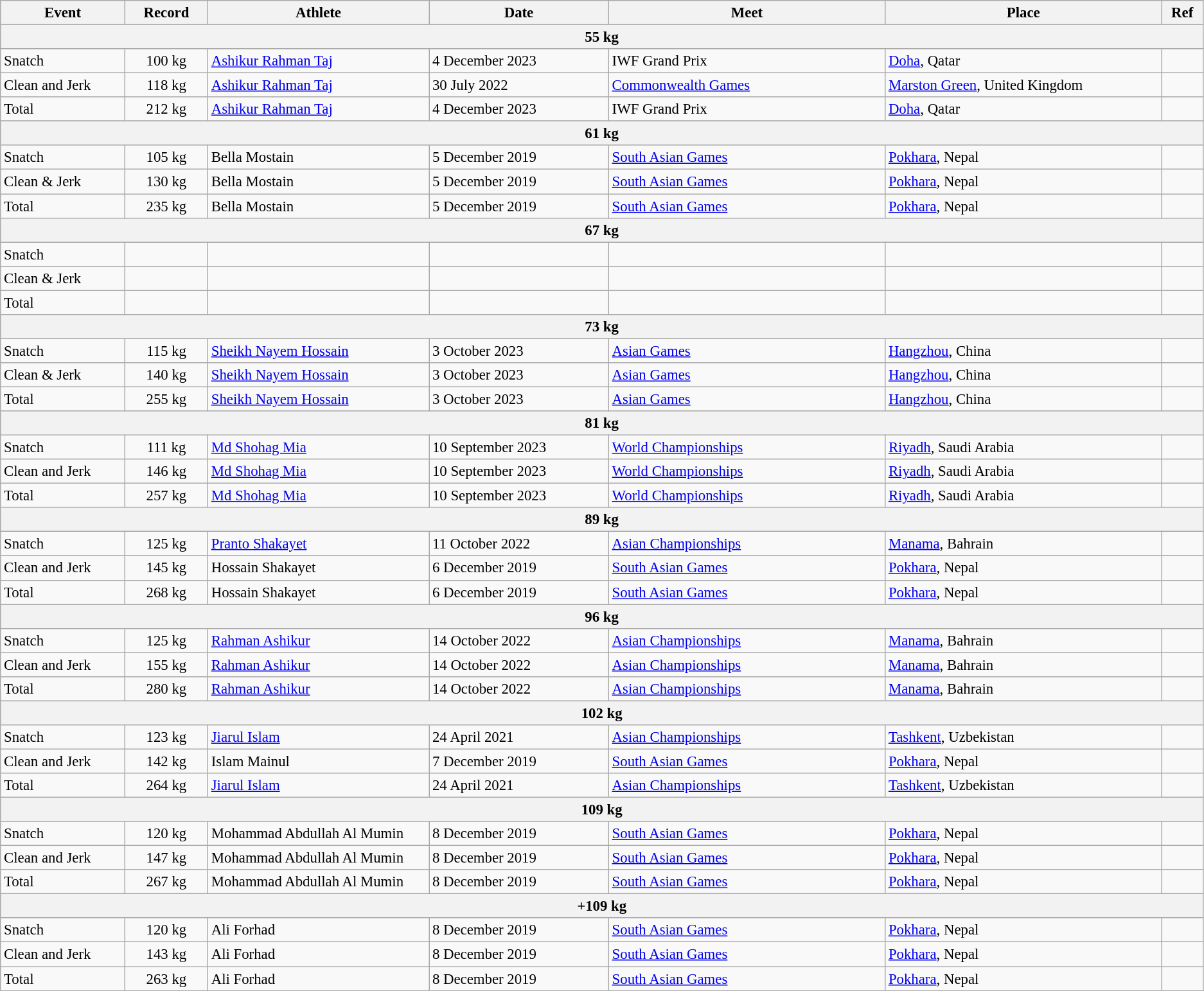<table class="wikitable" style="font-size:95%;">
<tr>
<th width=9%>Event</th>
<th width=6%>Record</th>
<th width=16%>Athlete</th>
<th width=13%>Date</th>
<th width=20%>Meet</th>
<th width=20%>Place</th>
<th width=3%>Ref</th>
</tr>
<tr bgcolor="#DDDDDD">
<th colspan="7">55 kg</th>
</tr>
<tr>
<td>Snatch</td>
<td align="center">100 kg</td>
<td><a href='#'>Ashikur Rahman Taj</a></td>
<td>4 December 2023</td>
<td>IWF Grand Prix</td>
<td><a href='#'>Doha</a>, Qatar</td>
<td></td>
</tr>
<tr>
<td>Clean and Jerk</td>
<td align="center">118 kg</td>
<td><a href='#'>Ashikur Rahman Taj</a></td>
<td>30 July 2022</td>
<td><a href='#'>Commonwealth Games</a></td>
<td><a href='#'>Marston Green</a>, United Kingdom</td>
<td></td>
</tr>
<tr>
<td>Total</td>
<td align="center">212 kg</td>
<td><a href='#'>Ashikur Rahman Taj</a></td>
<td>4 December 2023</td>
<td>IWF Grand Prix</td>
<td><a href='#'>Doha</a>, Qatar</td>
<td></td>
</tr>
<tr>
</tr>
<tr bgcolor="#DDDDDD">
<th colspan="7">61 kg</th>
</tr>
<tr>
<td>Snatch</td>
<td align="center">105 kg</td>
<td>Bella Mostain</td>
<td>5 December 2019</td>
<td><a href='#'>South Asian Games</a></td>
<td><a href='#'>Pokhara</a>, Nepal</td>
<td></td>
</tr>
<tr>
<td>Clean & Jerk</td>
<td align="center">130 kg</td>
<td>Bella Mostain</td>
<td>5 December 2019</td>
<td><a href='#'>South Asian Games</a></td>
<td><a href='#'>Pokhara</a>, Nepal</td>
<td></td>
</tr>
<tr>
<td>Total</td>
<td align="center">235 kg</td>
<td>Bella Mostain</td>
<td>5 December 2019</td>
<td><a href='#'>South Asian Games</a></td>
<td><a href='#'>Pokhara</a>, Nepal</td>
<td></td>
</tr>
<tr bgcolor="#DDDDDD">
<th colspan="7">67 kg</th>
</tr>
<tr>
<td>Snatch</td>
<td align="center"></td>
<td></td>
<td></td>
<td></td>
<td></td>
<td></td>
</tr>
<tr>
<td>Clean & Jerk</td>
<td align="center"></td>
<td></td>
<td></td>
<td></td>
<td></td>
<td></td>
</tr>
<tr>
<td>Total</td>
<td align="center"></td>
<td></td>
<td></td>
<td></td>
<td></td>
<td></td>
</tr>
<tr bgcolor="#DDDDDD">
<th colspan="7">73 kg</th>
</tr>
<tr>
<td>Snatch</td>
<td align="center">115 kg</td>
<td><a href='#'>Sheikh Nayem Hossain</a></td>
<td>3 October 2023</td>
<td><a href='#'>Asian Games</a></td>
<td><a href='#'>Hangzhou</a>, China</td>
<td></td>
</tr>
<tr>
<td>Clean & Jerk</td>
<td align="center">140 kg</td>
<td><a href='#'>Sheikh Nayem Hossain</a></td>
<td>3 October 2023</td>
<td><a href='#'>Asian Games</a></td>
<td><a href='#'>Hangzhou</a>, China</td>
<td></td>
</tr>
<tr>
<td>Total</td>
<td align="center">255 kg</td>
<td><a href='#'>Sheikh Nayem Hossain</a></td>
<td>3 October 2023</td>
<td><a href='#'>Asian Games</a></td>
<td><a href='#'>Hangzhou</a>, China</td>
<td></td>
</tr>
<tr bgcolor="#DDDDDD">
<th colspan="7">81 kg</th>
</tr>
<tr>
<td>Snatch</td>
<td align="center">111 kg</td>
<td><a href='#'>Md Shohag Mia</a></td>
<td>10 September 2023</td>
<td><a href='#'>World Championships</a></td>
<td><a href='#'>Riyadh</a>, Saudi Arabia</td>
<td></td>
</tr>
<tr>
<td>Clean and Jerk</td>
<td align="center">146 kg</td>
<td><a href='#'>Md Shohag Mia</a></td>
<td>10 September 2023</td>
<td><a href='#'>World Championships</a></td>
<td><a href='#'>Riyadh</a>, Saudi Arabia</td>
<td></td>
</tr>
<tr>
<td>Total</td>
<td align="center">257 kg</td>
<td><a href='#'>Md Shohag Mia</a></td>
<td>10 September 2023</td>
<td><a href='#'>World Championships</a></td>
<td><a href='#'>Riyadh</a>, Saudi Arabia</td>
<td></td>
</tr>
<tr bgcolor="#DDDDDD">
<th colspan="7">89 kg</th>
</tr>
<tr>
<td>Snatch</td>
<td align="center">125 kg</td>
<td><a href='#'>Pranto Shakayet</a></td>
<td>11 October 2022</td>
<td><a href='#'>Asian Championships</a></td>
<td><a href='#'>Manama</a>, Bahrain</td>
<td></td>
</tr>
<tr>
<td>Clean and Jerk</td>
<td align="center">145 kg</td>
<td>Hossain Shakayet</td>
<td>6 December 2019</td>
<td><a href='#'>South Asian Games</a></td>
<td><a href='#'>Pokhara</a>, Nepal</td>
<td></td>
</tr>
<tr>
<td>Total</td>
<td align="center">268 kg</td>
<td>Hossain Shakayet</td>
<td>6 December 2019</td>
<td><a href='#'>South Asian Games</a></td>
<td><a href='#'>Pokhara</a>, Nepal</td>
<td></td>
</tr>
<tr bgcolor="#DDDDDD">
<th colspan="7">96 kg</th>
</tr>
<tr>
<td>Snatch</td>
<td align="center">125 kg</td>
<td><a href='#'>Rahman Ashikur</a></td>
<td>14 October 2022</td>
<td><a href='#'>Asian Championships</a></td>
<td><a href='#'>Manama</a>, Bahrain</td>
<td></td>
</tr>
<tr>
<td>Clean and Jerk</td>
<td align="center">155 kg</td>
<td><a href='#'>Rahman Ashikur</a></td>
<td>14 October 2022</td>
<td><a href='#'>Asian Championships</a></td>
<td><a href='#'>Manama</a>, Bahrain</td>
<td></td>
</tr>
<tr>
<td>Total</td>
<td align="center">280 kg</td>
<td><a href='#'>Rahman Ashikur</a></td>
<td>14 October 2022</td>
<td><a href='#'>Asian Championships</a></td>
<td><a href='#'>Manama</a>, Bahrain</td>
<td></td>
</tr>
<tr bgcolor="#DDDDDD">
<th colspan="7">102 kg</th>
</tr>
<tr>
<td>Snatch</td>
<td align="center">123 kg</td>
<td><a href='#'>Jiarul Islam</a></td>
<td>24 April 2021</td>
<td><a href='#'>Asian Championships</a></td>
<td><a href='#'>Tashkent</a>, Uzbekistan</td>
<td></td>
</tr>
<tr>
<td>Clean and Jerk</td>
<td align="center">142 kg</td>
<td>Islam Mainul</td>
<td>7 December 2019</td>
<td><a href='#'>South Asian Games</a></td>
<td><a href='#'>Pokhara</a>, Nepal</td>
<td></td>
</tr>
<tr>
<td>Total</td>
<td align="center">264 kg</td>
<td><a href='#'>Jiarul Islam</a></td>
<td>24 April 2021</td>
<td><a href='#'>Asian Championships</a></td>
<td><a href='#'>Tashkent</a>, Uzbekistan</td>
<td></td>
</tr>
<tr bgcolor="#DDDDDD">
<th colspan="7">109 kg</th>
</tr>
<tr>
<td>Snatch</td>
<td align="center">120 kg</td>
<td>Mohammad Abdullah Al Mumin</td>
<td>8 December 2019</td>
<td><a href='#'>South Asian Games</a></td>
<td><a href='#'>Pokhara</a>, Nepal</td>
<td></td>
</tr>
<tr>
<td>Clean and Jerk</td>
<td align="center">147 kg</td>
<td>Mohammad Abdullah Al Mumin</td>
<td>8 December 2019</td>
<td><a href='#'>South Asian Games</a></td>
<td><a href='#'>Pokhara</a>, Nepal</td>
<td></td>
</tr>
<tr>
<td>Total</td>
<td align="center">267 kg</td>
<td>Mohammad Abdullah Al Mumin</td>
<td>8 December 2019</td>
<td><a href='#'>South Asian Games</a></td>
<td><a href='#'>Pokhara</a>, Nepal</td>
<td></td>
</tr>
<tr bgcolor="#DDDDDD">
<th colspan="7">+109 kg</th>
</tr>
<tr>
<td>Snatch</td>
<td align="center">120 kg</td>
<td>Ali Forhad</td>
<td>8 December 2019</td>
<td><a href='#'>South Asian Games</a></td>
<td><a href='#'>Pokhara</a>, Nepal</td>
<td></td>
</tr>
<tr>
<td>Clean and Jerk</td>
<td align="center">143 kg</td>
<td>Ali Forhad</td>
<td>8 December 2019</td>
<td><a href='#'>South Asian Games</a></td>
<td><a href='#'>Pokhara</a>, Nepal</td>
<td></td>
</tr>
<tr>
<td>Total</td>
<td align="center">263 kg</td>
<td>Ali Forhad</td>
<td>8 December 2019</td>
<td><a href='#'>South Asian Games</a></td>
<td><a href='#'>Pokhara</a>, Nepal</td>
<td></td>
</tr>
</table>
